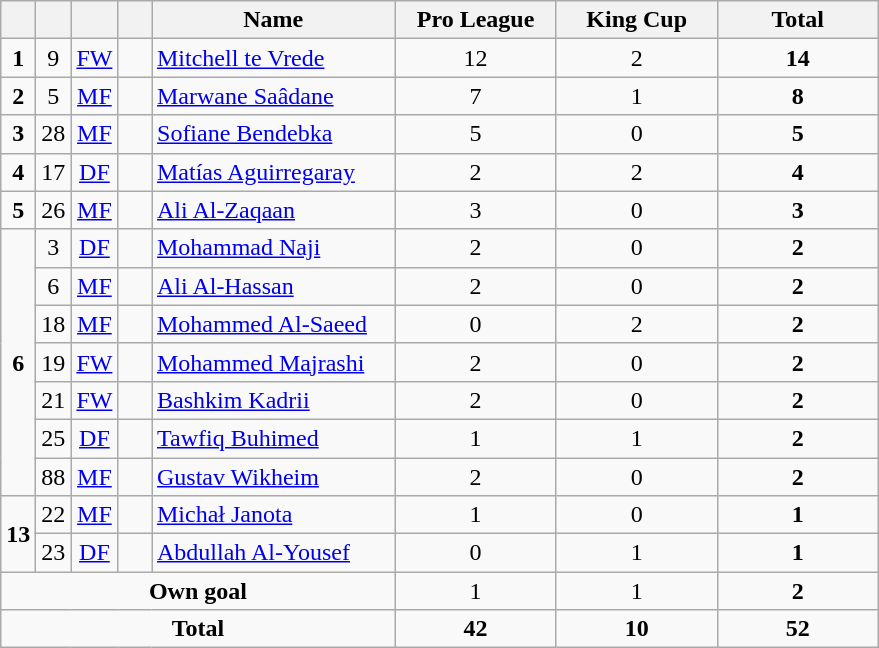<table class="wikitable" style="text-align:center">
<tr>
<th width=15></th>
<th width=15></th>
<th width=15></th>
<th width=15></th>
<th width=155>Name</th>
<th width=100>Pro League</th>
<th width=100>King Cup</th>
<th width=100>Total</th>
</tr>
<tr>
<td><strong>1</strong></td>
<td>9</td>
<td><a href='#'>FW</a></td>
<td></td>
<td align=left><a href='#'>Mitchell te Vrede</a></td>
<td>12</td>
<td>2</td>
<td><strong>14</strong></td>
</tr>
<tr>
<td><strong>2</strong></td>
<td>5</td>
<td><a href='#'>MF</a></td>
<td></td>
<td align=left><a href='#'>Marwane Saâdane</a></td>
<td>7</td>
<td>1</td>
<td><strong>8</strong></td>
</tr>
<tr>
<td><strong>3</strong></td>
<td>28</td>
<td><a href='#'>MF</a></td>
<td></td>
<td align=left><a href='#'>Sofiane Bendebka</a></td>
<td>5</td>
<td>0</td>
<td><strong>5</strong></td>
</tr>
<tr>
<td><strong>4</strong></td>
<td>17</td>
<td><a href='#'>DF</a></td>
<td></td>
<td align=left><a href='#'>Matías Aguirregaray</a></td>
<td>2</td>
<td>2</td>
<td><strong>4</strong></td>
</tr>
<tr>
<td><strong>5</strong></td>
<td>26</td>
<td><a href='#'>MF</a></td>
<td></td>
<td align=left><a href='#'>Ali Al-Zaqaan</a></td>
<td>3</td>
<td>0</td>
<td><strong>3</strong></td>
</tr>
<tr>
<td rowspan=7><strong>6</strong></td>
<td>3</td>
<td><a href='#'>DF</a></td>
<td></td>
<td align=left><a href='#'>Mohammad Naji</a></td>
<td>2</td>
<td>0</td>
<td><strong>2</strong></td>
</tr>
<tr>
<td>6</td>
<td><a href='#'>MF</a></td>
<td></td>
<td align=left><a href='#'>Ali Al-Hassan</a></td>
<td>2</td>
<td>0</td>
<td><strong>2</strong></td>
</tr>
<tr>
<td>18</td>
<td><a href='#'>MF</a></td>
<td></td>
<td align=left><a href='#'>Mohammed Al-Saeed</a></td>
<td>0</td>
<td>2</td>
<td><strong>2</strong></td>
</tr>
<tr>
<td>19</td>
<td><a href='#'>FW</a></td>
<td></td>
<td align=left><a href='#'>Mohammed Majrashi</a></td>
<td>2</td>
<td>0</td>
<td><strong>2</strong></td>
</tr>
<tr>
<td>21</td>
<td><a href='#'>FW</a></td>
<td></td>
<td align=left><a href='#'>Bashkim Kadrii</a></td>
<td>2</td>
<td>0</td>
<td><strong>2</strong></td>
</tr>
<tr>
<td>25</td>
<td><a href='#'>DF</a></td>
<td></td>
<td align=left><a href='#'>Tawfiq Buhimed</a></td>
<td>1</td>
<td>1</td>
<td><strong>2</strong></td>
</tr>
<tr>
<td>88</td>
<td><a href='#'>MF</a></td>
<td></td>
<td align=left><a href='#'>Gustav Wikheim</a></td>
<td>2</td>
<td>0</td>
<td><strong>2</strong></td>
</tr>
<tr>
<td rowspan=2><strong>13</strong></td>
<td>22</td>
<td><a href='#'>MF</a></td>
<td></td>
<td align=left><a href='#'>Michał Janota</a></td>
<td>1</td>
<td>0</td>
<td><strong>1</strong></td>
</tr>
<tr>
<td>23</td>
<td><a href='#'>DF</a></td>
<td></td>
<td align=left><a href='#'>Abdullah Al-Yousef</a></td>
<td>0</td>
<td>1</td>
<td><strong>1</strong></td>
</tr>
<tr>
<td colspan=5><strong>Own goal</strong></td>
<td>1</td>
<td>1</td>
<td><strong>2</strong></td>
</tr>
<tr>
<td colspan=5><strong>Total</strong></td>
<td><strong>42</strong></td>
<td><strong>10</strong></td>
<td><strong>52</strong></td>
</tr>
</table>
